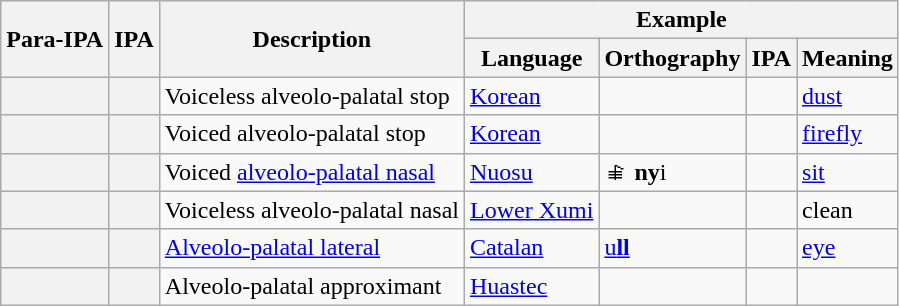<table class="wikitable">
<tr>
<th rowspan="2">Para-IPA</th>
<th rowspan="2">IPA</th>
<th rowspan="2">Description</th>
<th colspan="4">Example</th>
</tr>
<tr>
<th>Language</th>
<th>Orthography</th>
<th>IPA</th>
<th>Meaning</th>
</tr>
<tr>
<th align="center" style="font-size: 20px"></th>
<th align="center" style="font-size: 20px"></th>
<td>Voiceless alveolo-palatal stop</td>
<td><a href='#'>Korean</a></td>
<td> </td>
<td></td>
<td><a href='#'>dust</a></td>
</tr>
<tr>
<th align="center" style="font-size: 20px"></th>
<th align="center" style="font-size: 20px"></th>
<td>Voiced alveolo-palatal stop</td>
<td><a href='#'>Korean</a></td>
<td> </td>
<td></td>
<td><a href='#'>firefly</a></td>
</tr>
<tr>
<th align="center" style="font-size: 20px"></th>
<th align="center" style="font-size: 20px"></th>
<td>Voiced <a href='#'>alveolo-palatal nasal</a></td>
<td><a href='#'>Nuosu</a></td>
<td>ꑌ <strong>ny</strong>i</td>
<td></td>
<td><a href='#'>sit</a></td>
</tr>
<tr>
<th align="center" style="font-size: 20px"></th>
<th align="center" style="font-size: 20px"></th>
<td>Voiceless alveolo-palatal nasal</td>
<td><a href='#'>Lower Xumi</a></td>
<td></td>
<td></td>
<td>clean</td>
</tr>
<tr>
<th align="center" style="font-size: 20px"></th>
<th align="center" style="font-size: 20px"></th>
<td><a href='#'>Alveolo-palatal lateral</a></td>
<td><a href='#'>Catalan</a></td>
<td><a href='#'>u<strong>ll</strong></a></td>
<td></td>
<td><a href='#'>eye</a></td>
</tr>
<tr>
<th></th>
<th align="center" style="font-size: 20px"></th>
<td>Alveolo-palatal approximant</td>
<td><a href='#'>Huastec</a></td>
<td></td>
<td></td>
<td></td>
</tr>
</table>
